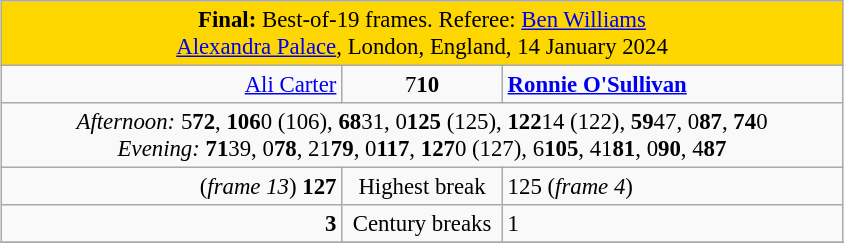<table class="wikitable" style="font-size: 95%; margin: 1em auto 1em auto;">
<tr>
<td colspan="3" align="center" bgcolor="#ffd700"><strong>Final:</strong> Best-of-19 frames. Referee: <a href='#'>Ben Williams</a><br> <a href='#'>Alexandra Palace</a>, London, England, 14 January 2024</td>
</tr>
<tr>
<td width="220" align="right"><a href='#'>Ali Carter</a> <br></td>
<td width="100" align="center">7<strong>10</strong></td>
<td width="220"><strong><a href='#'>Ronnie O'Sullivan</a></strong> <br></td>
</tr>
<tr>
<td colspan="3" align="center" style="font-size: 100%"><em>Afternoon:</em> 5<strong>72</strong>, <strong>106</strong>0 (106), <strong>68</strong>31, 0<strong>125</strong> (125), <strong>122</strong>14 (122), <strong>59</strong>47, 0<strong>87</strong>, <strong>74</strong>0<br><em>Evening:</em> <strong>71</strong>39, 0<strong>78</strong>, 21<strong>79</strong>, 0<strong>117</strong>, <strong>127</strong>0 (127), 6<strong>105</strong>, 41<strong>81</strong>, 0<strong>90</strong>, 4<strong>87</strong></td>
</tr>
<tr>
<td align="right">(<em>frame 13</em>) <strong>127</strong></td>
<td align="center">Highest break</td>
<td>125 (<em>frame 4</em>)</td>
</tr>
<tr>
<td align="right"><strong>3</strong></td>
<td align="center">Century breaks</td>
<td>1</td>
</tr>
<tr>
</tr>
</table>
